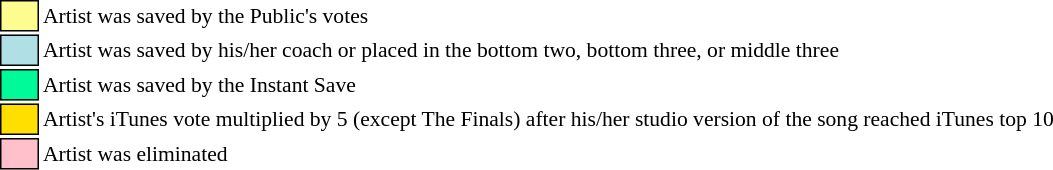<table class="toccolours"style="font-size: 90%; white-space: nowrap;">
<tr>
<td style="background:#fdfc8f; border:1px solid black;">      </td>
<td>Artist was saved by the Public's votes</td>
</tr>
<tr>
<td style="background:#b0e0e6; border:1px solid black;">      </td>
<td>Artist was saved by his/her coach or placed in the bottom two, bottom three, or middle three</td>
</tr>
<tr>
<td style="background:#00fa9a; border:1px solid black;">      </td>
<td>Artist was saved by the Instant Save</td>
</tr>
<tr>
<td style="background:#fedf00; border:1px solid black;">      </td>
<td>Artist's iTunes vote multiplied by 5 (except The Finals) after his/her studio version of the song reached iTunes top 10</td>
</tr>
<tr>
<td style="background:pink; border:1px solid black;">      </td>
<td>Artist was eliminated</td>
</tr>
</table>
